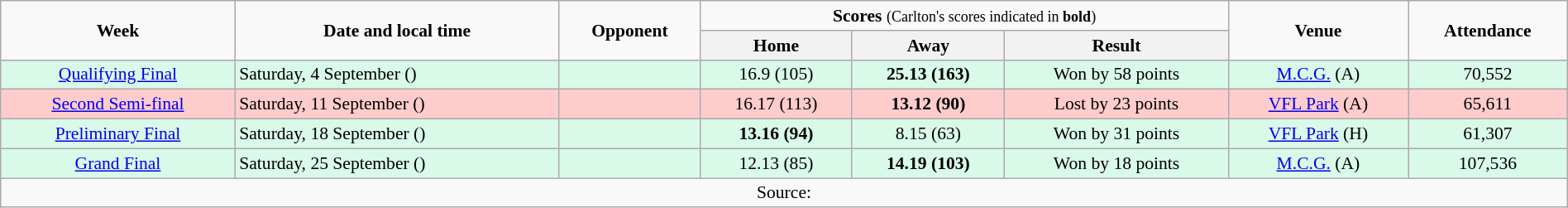<table class="wikitable" style="font-size:90%; text-align:center; width: 100%; margin-left: auto; margin-right: auto;">
<tr>
<td rowspan=2><strong>Week</strong></td>
<td rowspan=2><strong>Date and local time</strong></td>
<td rowspan=2><strong>Opponent</strong></td>
<td colspan=3><strong>Scores</strong> <small>(Carlton's scores indicated in <strong>bold</strong>)</small></td>
<td rowspan=2><strong>Venue</strong></td>
<td rowspan=2><strong>Attendance</strong></td>
</tr>
<tr>
<th>Home</th>
<th>Away</th>
<th>Result</th>
</tr>
<tr style="background:#d9f9e9;">
<td><a href='#'>Qualifying Final</a></td>
<td align=left>Saturday, 4 September ()</td>
<td align=left></td>
<td>16.9 (105)</td>
<td><strong>25.13 (163)</strong></td>
<td>Won by 58 points</td>
<td><a href='#'>M.C.G.</a> (A)</td>
<td>70,552</td>
</tr>
<tr style="background:#fcc;">
<td><a href='#'>Second Semi-final</a></td>
<td align=left>Saturday, 11 September ()</td>
<td align=left></td>
<td>16.17 (113)</td>
<td><strong>13.12 (90)</strong></td>
<td>Lost by 23 points</td>
<td><a href='#'>VFL Park</a> (A)</td>
<td>65,611</td>
</tr>
<tr style="background:#d9f9e9;">
<td><a href='#'>Preliminary Final</a></td>
<td align=left>Saturday, 18 September ()</td>
<td align=left></td>
<td><strong>13.16 (94)</strong></td>
<td>8.15 (63)</td>
<td>Won by 31 points</td>
<td><a href='#'>VFL Park</a> (H)</td>
<td>61,307</td>
</tr>
<tr style="background:#d9f9e9;">
<td><a href='#'>Grand Final</a></td>
<td align=left>Saturday, 25 September ()</td>
<td align=left></td>
<td>12.13 (85)</td>
<td><strong>14.19 (103)</strong></td>
<td>Won by 18 points</td>
<td><a href='#'>M.C.G.</a> (A)</td>
<td>107,536</td>
</tr>
<tr>
<td colspan="9">Source:</td>
</tr>
</table>
